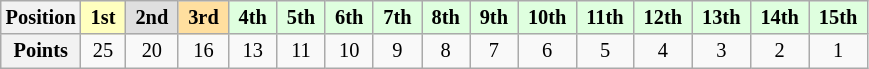<table class="wikitable" style="font-size:85%; text-align:center">
<tr>
<th>Position</th>
<td style="background:#ffffbf;"> <strong>1st</strong> </td>
<td style="background:#dfdfdf;"> <strong>2nd</strong> </td>
<td style="background:#ffdf9f;"> <strong>3rd</strong> </td>
<td style="background:#dfffdf;"> <strong>4th</strong> </td>
<td style="background:#dfffdf;"> <strong>5th</strong> </td>
<td style="background:#dfffdf;"> <strong>6th</strong> </td>
<td style="background:#dfffdf;"> <strong>7th</strong> </td>
<td style="background:#dfffdf;"> <strong>8th</strong> </td>
<td style="background:#dfffdf;"> <strong>9th</strong> </td>
<td style="background:#dfffdf;"> <strong>10th</strong> </td>
<td style="background:#dfffdf;"> <strong>11th</strong> </td>
<td style="background:#dfffdf;"> <strong>12th</strong> </td>
<td style="background:#dfffdf;"> <strong>13th</strong> </td>
<td style="background:#dfffdf;"> <strong>14th</strong> </td>
<td style="background:#dfffdf;"> <strong>15th</strong> </td>
</tr>
<tr>
<th>Points</th>
<td>25</td>
<td>20</td>
<td>16</td>
<td>13</td>
<td>11</td>
<td>10</td>
<td>9</td>
<td>8</td>
<td>7</td>
<td>6</td>
<td>5</td>
<td>4</td>
<td>3</td>
<td>2</td>
<td>1</td>
</tr>
</table>
